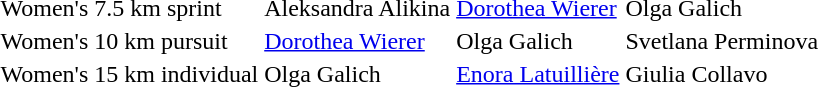<table>
<tr>
<td>Women's 7.5 km sprint</td>
<td> Aleksandra Alikina</td>
<td> <a href='#'>Dorothea Wierer</a></td>
<td> Olga Galich</td>
</tr>
<tr>
<td>Women's 10 km pursuit</td>
<td> <a href='#'>Dorothea Wierer</a></td>
<td> Olga Galich</td>
<td> Svetlana Perminova</td>
</tr>
<tr>
<td>Women's 15 km individual</td>
<td> Olga Galich</td>
<td> <a href='#'>Enora Latuillière</a></td>
<td> Giulia Collavo</td>
</tr>
</table>
